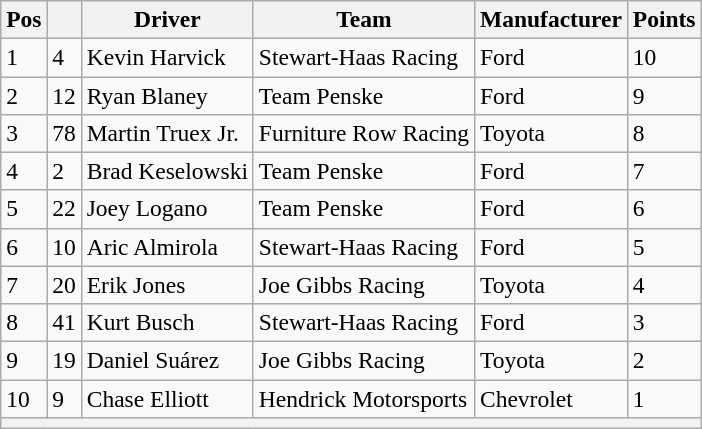<table class="wikitable" style="font-size:98%">
<tr>
<th>Pos</th>
<th></th>
<th>Driver</th>
<th>Team</th>
<th>Manufacturer</th>
<th>Points</th>
</tr>
<tr>
<td>1</td>
<td>4</td>
<td>Kevin Harvick</td>
<td>Stewart-Haas Racing</td>
<td>Ford</td>
<td>10</td>
</tr>
<tr>
<td>2</td>
<td>12</td>
<td>Ryan Blaney</td>
<td>Team Penske</td>
<td>Ford</td>
<td>9</td>
</tr>
<tr>
<td>3</td>
<td>78</td>
<td>Martin Truex Jr.</td>
<td>Furniture Row Racing</td>
<td>Toyota</td>
<td>8</td>
</tr>
<tr>
<td>4</td>
<td>2</td>
<td>Brad Keselowski</td>
<td>Team Penske</td>
<td>Ford</td>
<td>7</td>
</tr>
<tr>
<td>5</td>
<td>22</td>
<td>Joey Logano</td>
<td>Team Penske</td>
<td>Ford</td>
<td>6</td>
</tr>
<tr>
<td>6</td>
<td>10</td>
<td>Aric Almirola</td>
<td>Stewart-Haas Racing</td>
<td>Ford</td>
<td>5</td>
</tr>
<tr>
<td>7</td>
<td>20</td>
<td>Erik Jones</td>
<td>Joe Gibbs Racing</td>
<td>Toyota</td>
<td>4</td>
</tr>
<tr>
<td>8</td>
<td>41</td>
<td>Kurt Busch</td>
<td>Stewart-Haas Racing</td>
<td>Ford</td>
<td>3</td>
</tr>
<tr>
<td>9</td>
<td>19</td>
<td>Daniel Suárez</td>
<td>Joe Gibbs Racing</td>
<td>Toyota</td>
<td>2</td>
</tr>
<tr>
<td>10</td>
<td>9</td>
<td>Chase Elliott</td>
<td>Hendrick Motorsports</td>
<td>Chevrolet</td>
<td>1</td>
</tr>
<tr>
<th colspan="6"></th>
</tr>
</table>
